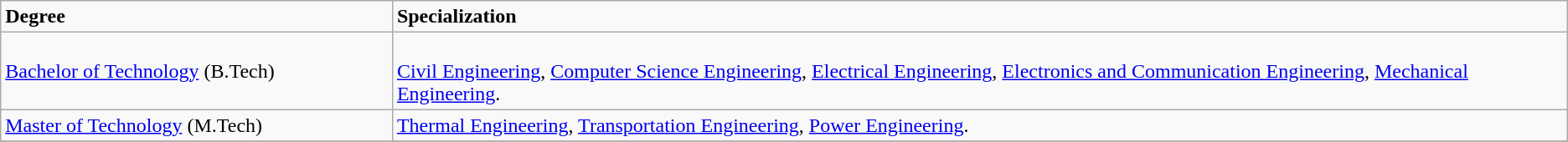<table class="wikitable">
<tr>
<td style="width:25%;"><strong>Degree</strong></td>
<td><strong>Specialization</strong></td>
</tr>
<tr>
<td style="width:25%;"><a href='#'>Bachelor of Technology</a> (B.Tech)</td>
<td><br><a href='#'>Civil Engineering</a>, 
<a href='#'>Computer Science Engineering</a>, 
<a href='#'>Electrical Engineering</a>, 
<a href='#'>Electronics and Communication Engineering</a>, 
<a href='#'>Mechanical Engineering</a>.</td>
</tr>
<tr>
<td style="width:25%;"><a href='#'>Master of Technology</a> (M.Tech)</td>
<td><a href='#'>Thermal Engineering</a>, <a href='#'>Transportation Engineering</a>, <a href='#'>Power Engineering</a>.</td>
</tr>
<tr>
</tr>
</table>
